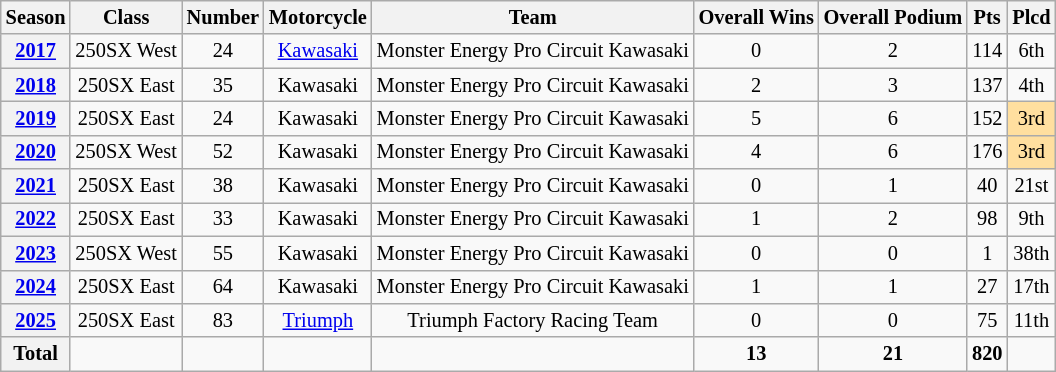<table class="wikitable" style="font-size: 85%; text-align:center">
<tr>
<th>Season</th>
<th>Class</th>
<th>Number</th>
<th>Motorcycle</th>
<th>Team</th>
<th>Overall Wins</th>
<th>Overall Podium</th>
<th>Pts</th>
<th>Plcd</th>
</tr>
<tr>
<th><a href='#'>2017</a></th>
<td>250SX West</td>
<td>24</td>
<td><a href='#'>Kawasaki</a></td>
<td>Monster Energy Pro Circuit Kawasaki</td>
<td>0</td>
<td>2</td>
<td>114</td>
<td>6th</td>
</tr>
<tr>
<th><a href='#'>2018</a></th>
<td>250SX East</td>
<td>35</td>
<td>Kawasaki</td>
<td>Monster Energy Pro Circuit Kawasaki</td>
<td>2</td>
<td>3</td>
<td>137</td>
<td>4th</td>
</tr>
<tr>
<th><a href='#'>2019</a></th>
<td>250SX East</td>
<td>24</td>
<td>Kawasaki</td>
<td>Monster Energy Pro Circuit Kawasaki</td>
<td>5</td>
<td>6</td>
<td>152</td>
<td style="background:#ffdf9f;">3rd</td>
</tr>
<tr>
<th><a href='#'>2020</a></th>
<td>250SX West</td>
<td>52</td>
<td>Kawasaki</td>
<td>Monster Energy Pro Circuit Kawasaki</td>
<td>4</td>
<td>6</td>
<td>176</td>
<td style="background:#ffdf9f;">3rd</td>
</tr>
<tr>
<th><a href='#'>2021</a></th>
<td>250SX East</td>
<td>38</td>
<td>Kawasaki</td>
<td>Monster Energy Pro Circuit Kawasaki</td>
<td>0</td>
<td>1</td>
<td>40</td>
<td>21st</td>
</tr>
<tr>
<th><a href='#'>2022</a></th>
<td>250SX East</td>
<td>33</td>
<td>Kawasaki</td>
<td>Monster Energy Pro Circuit Kawasaki</td>
<td>1</td>
<td>2</td>
<td>98</td>
<td>9th</td>
</tr>
<tr>
<th><a href='#'>2023</a></th>
<td>250SX West</td>
<td>55</td>
<td>Kawasaki</td>
<td>Monster Energy Pro Circuit Kawasaki</td>
<td>0</td>
<td>0</td>
<td>1</td>
<td>38th</td>
</tr>
<tr>
<th><a href='#'>2024</a></th>
<td>250SX East</td>
<td>64</td>
<td>Kawasaki</td>
<td>Monster Energy Pro Circuit Kawasaki</td>
<td>1</td>
<td>1</td>
<td>27</td>
<td>17th</td>
</tr>
<tr>
<th><a href='#'>2025</a></th>
<td>250SX East</td>
<td>83</td>
<td><a href='#'>Triumph</a></td>
<td>Triumph Factory Racing Team</td>
<td>0</td>
<td>0</td>
<td>75</td>
<td>11th</td>
</tr>
<tr>
<th>Total</th>
<td></td>
<td></td>
<td></td>
<td></td>
<td><strong>13</strong></td>
<td><strong>21</strong></td>
<td><strong>820</strong></td>
<td></td>
</tr>
</table>
